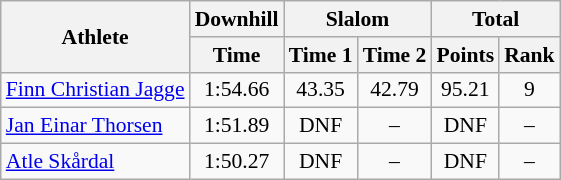<table class="wikitable" style="font-size:90%">
<tr>
<th rowspan="2">Athlete</th>
<th>Downhill</th>
<th colspan="2">Slalom</th>
<th colspan="2">Total</th>
</tr>
<tr>
<th>Time</th>
<th>Time 1</th>
<th>Time 2</th>
<th>Points</th>
<th>Rank</th>
</tr>
<tr>
<td><a href='#'>Finn Christian Jagge</a></td>
<td align="center">1:54.66</td>
<td align="center">43.35</td>
<td align="center">42.79</td>
<td align="center">95.21</td>
<td align="center">9</td>
</tr>
<tr>
<td><a href='#'>Jan Einar Thorsen</a></td>
<td align="center">1:51.89</td>
<td align="center">DNF</td>
<td align="center">–</td>
<td align="center">DNF</td>
<td align="center">–</td>
</tr>
<tr>
<td><a href='#'>Atle Skårdal</a></td>
<td align="center">1:50.27</td>
<td align="center">DNF</td>
<td align="center">–</td>
<td align="center">DNF</td>
<td align="center">–</td>
</tr>
</table>
